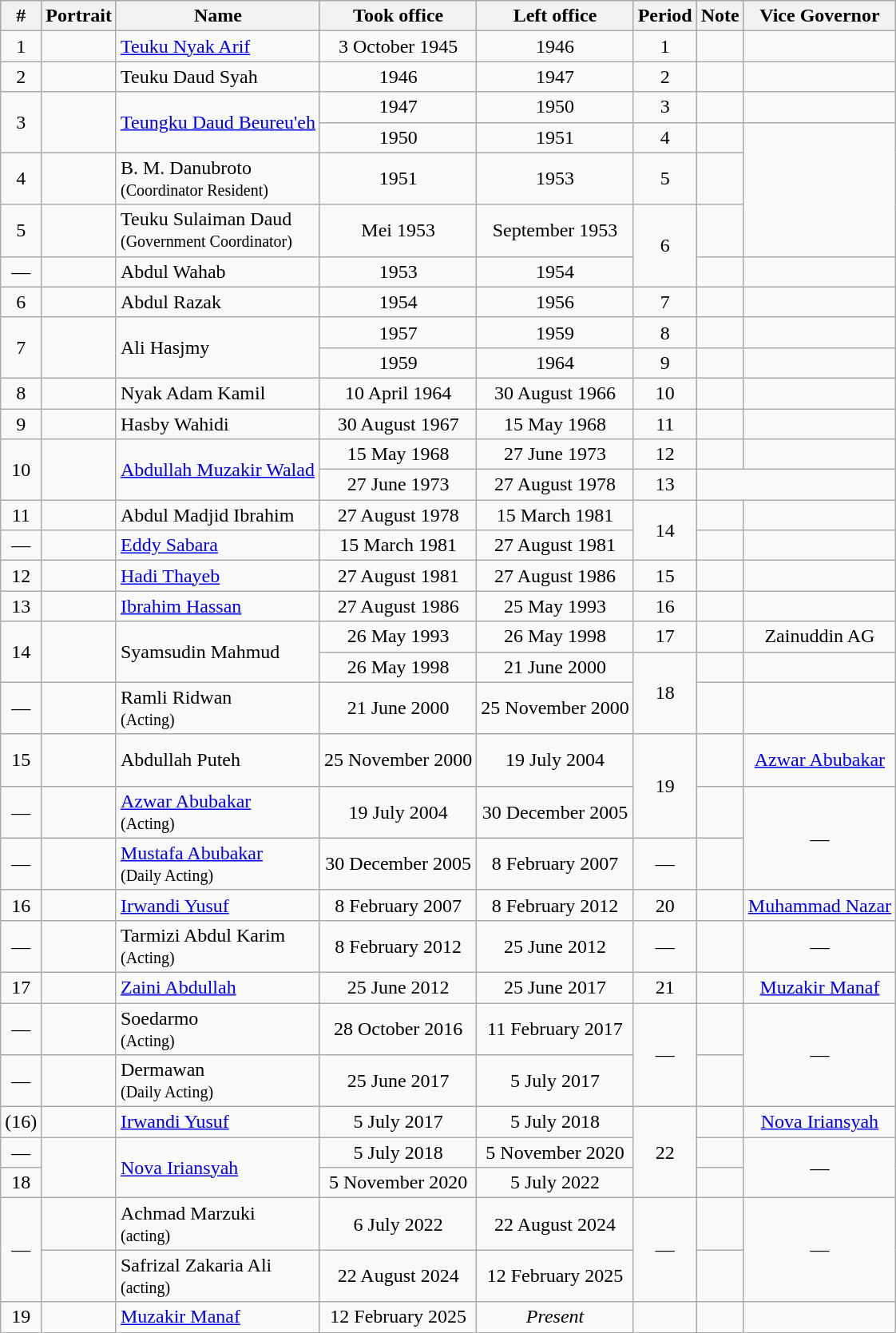<table class="wikitable" style="text-align:center;">
<tr style="background:#9cf;">
<th>#</th>
<th>Portrait</th>
<th>Name</th>
<th>Took office</th>
<th>Left office</th>
<th>Period</th>
<th>Note</th>
<th>Vice Governor</th>
</tr>
<tr>
<td>1</td>
<td></td>
<td style="text-align:left;"><a href='#'>Teuku Nyak Arif</a></td>
<td>3 October 1945</td>
<td>1946</td>
<td>1</td>
<td></td>
<td></td>
</tr>
<tr>
<td>2</td>
<td></td>
<td style="text-align:left;">Teuku Daud Syah</td>
<td>1946</td>
<td>1947</td>
<td>2</td>
<td></td>
<td></td>
</tr>
<tr>
<td rowspan=2>3</td>
<td rowspan=2></td>
<td rowspan=2 style="text-align:left;"><a href='#'>Teungku Daud Beureu'eh</a></td>
<td>1947</td>
<td>1950</td>
<td>3</td>
<td></td>
<td></td>
</tr>
<tr>
<td>1950</td>
<td>1951</td>
<td>4</td>
<td></td>
</tr>
<tr>
<td>4</td>
<td></td>
<td style="text-align:left;">B. M. Danubroto<br><small>(Coordinator Resident)</small></td>
<td>1951</td>
<td>1953</td>
<td>5</td>
<td></td>
</tr>
<tr>
<td>5</td>
<td></td>
<td style="text-align:left;">Teuku Sulaiman Daud<br><small>(Government Coordinator)</small></td>
<td>Mei 1953</td>
<td>September 1953</td>
<td rowspan=2>6</td>
<td> </td>
</tr>
<tr>
<td>—</td>
<td></td>
<td style="text-align:left;">Abdul Wahab</td>
<td>1953</td>
<td>1954</td>
<td></td>
<td> </td>
</tr>
<tr>
<td>6</td>
<td></td>
<td style="text-align:left;">Abdul Razak</td>
<td>1954</td>
<td>1956</td>
<td>7</td>
<td> </td>
<td></td>
</tr>
<tr>
<td rowspan=2>7</td>
<td rowspan=2></td>
<td rowspan=2 style="text-align:left;">Ali Hasjmy</td>
<td>1957</td>
<td>1959</td>
<td>8</td>
<td></td>
<td></td>
</tr>
<tr>
<td>1959</td>
<td>1964</td>
<td>9</td>
<td></td>
<td></td>
</tr>
<tr>
<td>8</td>
<td></td>
<td style="text-align:left;">Nyak Adam Kamil</td>
<td>10 April 1964</td>
<td>30 August 1966</td>
<td>10</td>
<td> </td>
<td></td>
</tr>
<tr>
<td>9</td>
<td></td>
<td style="text-align:left;">Hasby Wahidi</td>
<td>30 August 1967</td>
<td>15 May 1968</td>
<td>11</td>
<td></td>
<td></td>
</tr>
<tr>
<td rowspan=2>10</td>
<td rowspan=2></td>
<td rowspan=2 style="text-align:left;"><a href='#'>Abdullah Muzakir Walad</a></td>
<td>15 May 1968</td>
<td>27 June 1973</td>
<td>12</td>
<td> </td>
<td></td>
</tr>
<tr>
<td>27 June 1973</td>
<td>27 August 1978</td>
<td>13</td>
</tr>
<tr>
<td>11</td>
<td></td>
<td style="text-align:left;">Abdul Madjid Ibrahim</td>
<td>27 August 1978</td>
<td>15 March 1981</td>
<td rowspan=2>14</td>
<td> </td>
<td></td>
</tr>
<tr>
<td>—</td>
<td></td>
<td style="text-align:left;"><a href='#'>Eddy Sabara</a></td>
<td>15 March 1981</td>
<td>27 August 1981</td>
<td></td>
<td></td>
</tr>
<tr>
<td>12</td>
<td></td>
<td style="text-align:left;"><a href='#'>Hadi Thayeb</a></td>
<td>27 August 1981</td>
<td>27 August 1986</td>
<td>15</td>
<td> </td>
<td></td>
</tr>
<tr>
<td>13</td>
<td></td>
<td style="text-align:left;"><a href='#'>Ibrahim Hassan</a></td>
<td>27 August 1986</td>
<td>25 May 1993</td>
<td>16</td>
<td></td>
<td></td>
</tr>
<tr>
<td rowspan=2>14</td>
<td rowspan=2></td>
<td rowspan=2 style="text-align:left;">Syamsudin Mahmud</td>
<td>26 May 1993</td>
<td>26 May 1998</td>
<td>17</td>
<td></td>
<td>Zainuddin AG</td>
</tr>
<tr>
<td>26 May 1998</td>
<td>21 June 2000</td>
<td rowspan=2>18</td>
<td><br></td>
<td></td>
</tr>
<tr>
<td>—</td>
<td></td>
<td style="text-align:left;">Ramli Ridwan<br><small>(Acting)</small></td>
<td>21 June 2000</td>
<td>25 November 2000</td>
<td></td>
<td></td>
</tr>
<tr>
<td>15</td>
<td></td>
<td style="text-align:left;">Abdullah Puteh</td>
<td>25 November 2000</td>
<td>19 July 2004</td>
<td rowspan=2>19</td>
<td><br> <br></td>
<td><a href='#'>Azwar Abubakar</a></td>
</tr>
<tr>
<td>—</td>
<td></td>
<td style="text-align:left;"><a href='#'>Azwar Abubakar</a><br><small>(Acting)</small></td>
<td>19 July 2004</td>
<td>30 December 2005</td>
<td></td>
<td rowspan=2>—</td>
</tr>
<tr>
<td>—</td>
<td></td>
<td style="text-align:left;"><a href='#'>Mustafa Abubakar</a><br><small>(Daily Acting)</small></td>
<td>30 December 2005</td>
<td>8 February 2007</td>
<td>—</td>
<td></td>
</tr>
<tr>
<td>16</td>
<td></td>
<td style="text-align:left;"><a href='#'>Irwandi Yusuf</a></td>
<td>8 February 2007</td>
<td>8 February 2012</td>
<td>20</td>
<td></td>
<td><a href='#'>Muhammad Nazar</a></td>
</tr>
<tr>
<td>—</td>
<td></td>
<td style="text-align:left;">Tarmizi Abdul Karim<br><small>(Acting)</small></td>
<td>8 February 2012</td>
<td>25 June 2012</td>
<td>—</td>
<td> </td>
<td>—</td>
</tr>
<tr>
<td>17</td>
<td></td>
<td style="text-align:left;"><a href='#'>Zaini Abdullah</a></td>
<td>25 June 2012</td>
<td>25 June 2017</td>
<td>21</td>
<td></td>
<td><a href='#'>Muzakir Manaf</a></td>
</tr>
<tr>
<td>—</td>
<td></td>
<td style="text-align:left;">Soedarmo<br><small>(Acting)</small></td>
<td>28 October 2016</td>
<td>11 February 2017</td>
<td rowspan=2>—</td>
<td><br></td>
<td rowspan=2>—</td>
</tr>
<tr>
<td>—</td>
<td></td>
<td style="text-align:left;">Dermawan<br><small>(Daily Acting)</small></td>
<td>25 June 2017</td>
<td>5 July 2017</td>
<td></td>
</tr>
<tr>
<td>(16)</td>
<td></td>
<td style="text-align:left;"><a href='#'>Irwandi Yusuf</a></td>
<td>5 July 2017</td>
<td>5 July 2018</td>
<td rowspan="3">22</td>
<td></td>
<td><a href='#'>Nova Iriansyah</a></td>
</tr>
<tr>
<td>—</td>
<td rowspan=2></td>
<td rowspan=2 style="text-align:left;"><a href='#'>Nova Iriansyah</a></td>
<td>5 July 2018</td>
<td>5 November 2020</td>
<td></td>
<td rowspan=2>—</td>
</tr>
<tr>
<td>18</td>
<td>5 November 2020</td>
<td>5 July 2022</td>
<td></td>
</tr>
<tr>
<td rowspan="2">—</td>
<td></td>
<td style="text-align:left;">Achmad Marzuki<br><small>(acting)</small></td>
<td>6 July 2022</td>
<td>22 August 2024</td>
<td rowspan="2">—</td>
<td><br></td>
<td rowspan="2">—</td>
</tr>
<tr>
<td></td>
<td style="text-align:left;">Safrizal Zakaria Ali<br><small>(acting)</small></td>
<td>22 August 2024</td>
<td>12 February 2025</td>
</tr>
<tr>
<td>19</td>
<td></td>
<td style="text-align:left;"><a href='#'>Muzakir Manaf</a></td>
<td>12 February 2025</td>
<td><em>Present</em></td>
<td></td>
<td></td>
</tr>
</table>
